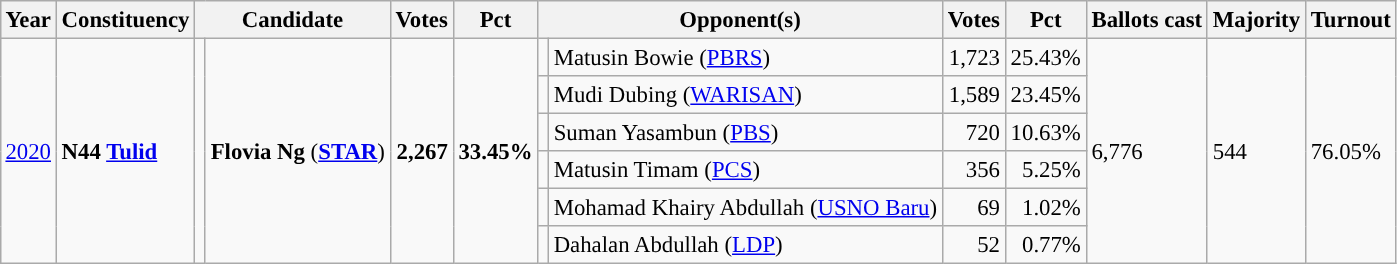<table class="wikitable" style="margin:0.5em ; font-size:95%">
<tr>
<th>Year</th>
<th>Constituency</th>
<th colspan=2>Candidate</th>
<th>Votes</th>
<th>Pct</th>
<th colspan=2>Opponent(s)</th>
<th>Votes</th>
<th>Pct</th>
<th>Ballots cast</th>
<th>Majority</th>
<th>Turnout</th>
</tr>
<tr>
<td rowspan=6><a href='#'>2020</a></td>
<td rowspan=6><strong>N44 <a href='#'>Tulid</a></strong></td>
<td rowspan=6 ></td>
<td rowspan=6><strong>Flovia Ng</strong> (<a href='#'><strong>STAR</strong></a>)</td>
<td rowspan=6 align="right"><strong>2,267</strong></td>
<td rowspan=6><strong>33.45%</strong></td>
<td></td>
<td>Matusin Bowie (<a href='#'>PBRS</a>)</td>
<td align="right">1,723</td>
<td>25.43%</td>
<td rowspan=6>6,776</td>
<td rowspan=6>544</td>
<td rowspan=6>76.05%</td>
</tr>
<tr>
<td></td>
<td>Mudi Dubing (<a href='#'>WARISAN</a>)</td>
<td align="right">1,589</td>
<td>23.45%</td>
</tr>
<tr>
<td></td>
<td>Suman Yasambun (<a href='#'>PBS</a>)</td>
<td align="right">720</td>
<td>10.63%</td>
</tr>
<tr>
<td></td>
<td>Matusin Timam (<a href='#'>PCS</a>)</td>
<td align="right">356</td>
<td align="right">5.25%</td>
</tr>
<tr>
<td bgcolor=></td>
<td>Mohamad Khairy Abdullah (<a href='#'>USNO Baru</a>)</td>
<td align="right">69</td>
<td align="right">1.02%</td>
</tr>
<tr>
<td bgcolor=></td>
<td>Dahalan Abdullah (<a href='#'>LDP</a>)</td>
<td align="right">52</td>
<td align="right">0.77%</td>
</tr>
</table>
